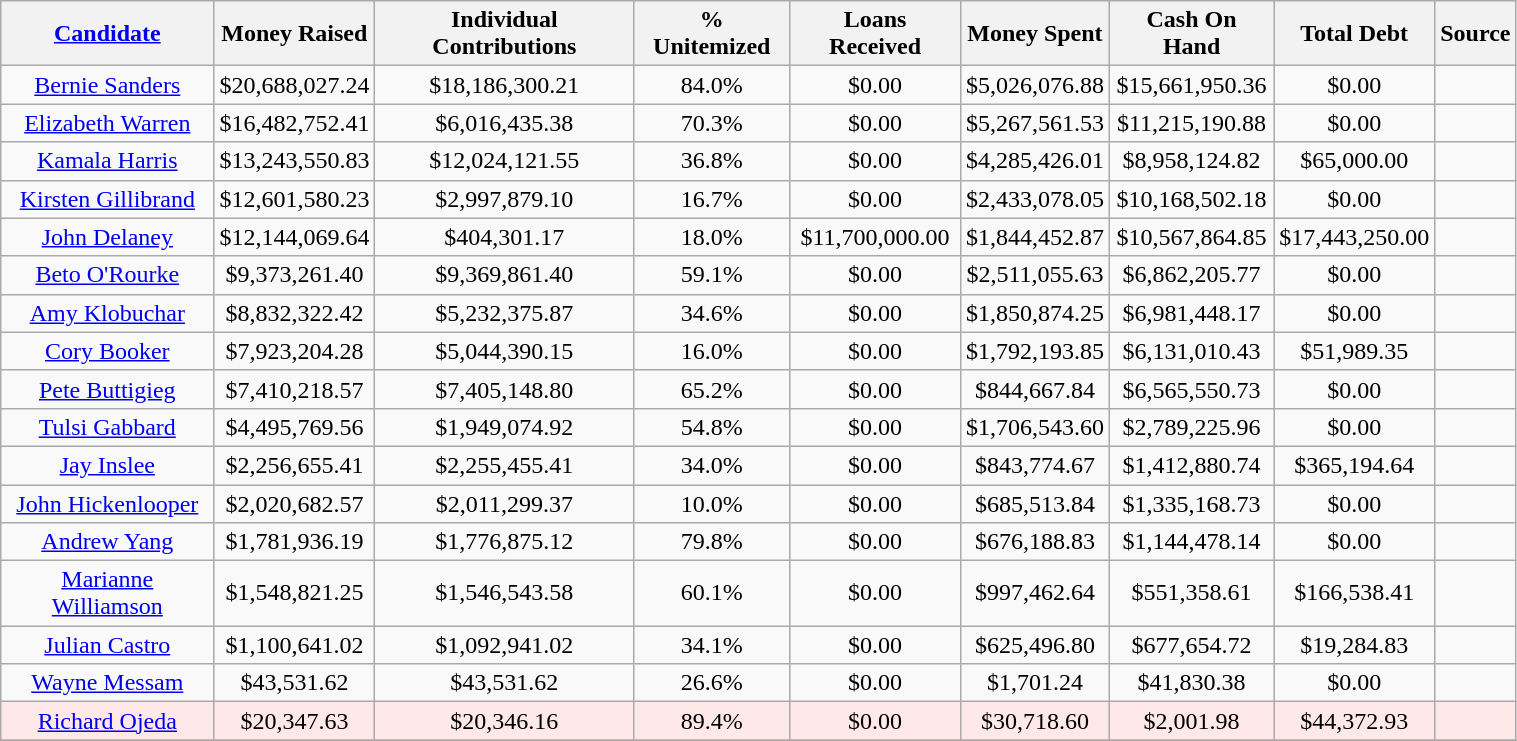<table class="sortable wikitable" style="text-align:center; width:80%;">
<tr>
<th><a href='#'>Candidate</a></th>
<th>Money Raised</th>
<th>Individual Contributions</th>
<th>% Unitemized</th>
<th>Loans Received</th>
<th>Money Spent</th>
<th>Cash On Hand</th>
<th>Total Debt</th>
<th>Source</th>
</tr>
<tr>
<td><a href='#'>Bernie Sanders</a></td>
<td>$20,688,027.24</td>
<td>$18,186,300.21</td>
<td>84.0%</td>
<td>$0.00</td>
<td>$5,026,076.88</td>
<td>$15,661,950.36</td>
<td>$0.00</td>
<td></td>
</tr>
<tr>
<td><a href='#'>Elizabeth Warren</a></td>
<td>$16,482,752.41</td>
<td>$6,016,435.38</td>
<td>70.3%</td>
<td>$0.00</td>
<td>$5,267,561.53</td>
<td>$11,215,190.88</td>
<td>$0.00</td>
<td></td>
</tr>
<tr>
<td><a href='#'>Kamala Harris</a></td>
<td>$13,243,550.83</td>
<td>$12,024,121.55</td>
<td>36.8%</td>
<td>$0.00</td>
<td>$4,285,426.01</td>
<td>$8,958,124.82</td>
<td>$65,000.00</td>
<td></td>
</tr>
<tr>
<td><a href='#'>Kirsten Gillibrand</a></td>
<td>$12,601,580.23</td>
<td>$2,997,879.10</td>
<td>16.7%</td>
<td>$0.00</td>
<td>$2,433,078.05</td>
<td>$10,168,502.18</td>
<td>$0.00</td>
<td></td>
</tr>
<tr>
<td><a href='#'>John Delaney</a></td>
<td>$12,144,069.64</td>
<td>$404,301.17</td>
<td>18.0%</td>
<td>$11,700,000.00</td>
<td>$1,844,452.87</td>
<td>$10,567,864.85</td>
<td>$17,443,250.00</td>
<td></td>
</tr>
<tr>
<td><a href='#'>Beto O'Rourke</a></td>
<td>$9,373,261.40</td>
<td>$9,369,861.40</td>
<td>59.1%</td>
<td>$0.00</td>
<td>$2,511,055.63</td>
<td>$6,862,205.77</td>
<td>$0.00</td>
<td></td>
</tr>
<tr>
<td><a href='#'>Amy Klobuchar</a></td>
<td>$8,832,322.42</td>
<td>$5,232,375.87</td>
<td>34.6%</td>
<td>$0.00</td>
<td>$1,850,874.25</td>
<td>$6,981,448.17</td>
<td>$0.00</td>
<td></td>
</tr>
<tr>
<td><a href='#'>Cory Booker</a></td>
<td>$7,923,204.28</td>
<td>$5,044,390.15</td>
<td>16.0%</td>
<td>$0.00</td>
<td>$1,792,193.85</td>
<td>$6,131,010.43</td>
<td>$51,989.35</td>
<td></td>
</tr>
<tr>
<td><a href='#'>Pete Buttigieg</a></td>
<td>$7,410,218.57</td>
<td>$7,405,148.80</td>
<td>65.2%</td>
<td>$0.00</td>
<td>$844,667.84</td>
<td>$6,565,550.73</td>
<td>$0.00</td>
<td></td>
</tr>
<tr>
<td><a href='#'>Tulsi Gabbard</a></td>
<td>$4,495,769.56</td>
<td>$1,949,074.92</td>
<td>54.8%</td>
<td>$0.00</td>
<td>$1,706,543.60</td>
<td>$2,789,225.96</td>
<td>$0.00</td>
<td></td>
</tr>
<tr>
<td><a href='#'>Jay Inslee</a></td>
<td>$2,256,655.41</td>
<td>$2,255,455.41</td>
<td>34.0%</td>
<td>$0.00</td>
<td>$843,774.67</td>
<td>$1,412,880.74</td>
<td>$365,194.64</td>
<td></td>
</tr>
<tr>
<td><a href='#'>John Hickenlooper</a></td>
<td>$2,020,682.57</td>
<td>$2,011,299.37</td>
<td>10.0%</td>
<td>$0.00</td>
<td>$685,513.84</td>
<td>$1,335,168.73</td>
<td>$0.00</td>
<td></td>
</tr>
<tr>
<td><a href='#'>Andrew Yang</a></td>
<td>$1,781,936.19</td>
<td>$1,776,875.12</td>
<td>79.8%</td>
<td>$0.00</td>
<td>$676,188.83</td>
<td>$1,144,478.14</td>
<td>$0.00</td>
<td></td>
</tr>
<tr>
<td><a href='#'>Marianne Williamson</a></td>
<td>$1,548,821.25</td>
<td>$1,546,543.58</td>
<td>60.1%</td>
<td>$0.00</td>
<td>$997,462.64</td>
<td>$551,358.61</td>
<td>$166,538.41</td>
<td></td>
</tr>
<tr>
<td><a href='#'>Julian Castro</a></td>
<td>$1,100,641.02</td>
<td>$1,092,941.02</td>
<td>34.1%</td>
<td>$0.00</td>
<td>$625,496.80</td>
<td>$677,654.72</td>
<td>$19,284.83</td>
<td></td>
</tr>
<tr>
<td><a href='#'>Wayne Messam</a></td>
<td>$43,531.62</td>
<td>$43,531.62</td>
<td>26.6%</td>
<td>$0.00</td>
<td>$1,701.24</td>
<td>$41,830.38</td>
<td>$0.00</td>
<td></td>
</tr>
<tr style="background:#ffe8e8;">
<td><a href='#'>Richard Ojeda</a></td>
<td>$20,347.63</td>
<td>$20,346.16</td>
<td>89.4%</td>
<td>$0.00</td>
<td>$30,718.60</td>
<td>$2,001.98</td>
<td>$44,372.93</td>
<td></td>
</tr>
<tr>
</tr>
</table>
